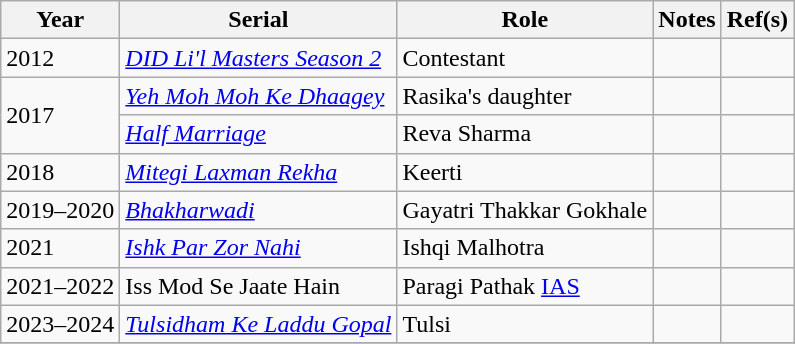<table class="wikitable sortable">
<tr>
<th>Year</th>
<th>Serial</th>
<th>Role</th>
<th>Notes</th>
<th>Ref(s)</th>
</tr>
<tr>
<td>2012</td>
<td><em><a href='#'>DID Li'l Masters Season 2</a></em></td>
<td>Contestant</td>
<td></td>
<td></td>
</tr>
<tr>
<td rowspan="2">2017</td>
<td><em><a href='#'>Yeh Moh Moh Ke Dhaagey</a></em></td>
<td>Rasika's daughter</td>
<td></td>
<td></td>
</tr>
<tr>
<td><em><a href='#'>Half Marriage</a></em></td>
<td>Reva Sharma</td>
<td></td>
<td></td>
</tr>
<tr>
<td>2018</td>
<td><em><a href='#'>Mitegi Laxman Rekha</a></em></td>
<td>Keerti</td>
<td></td>
<td></td>
</tr>
<tr>
<td>2019–2020</td>
<td><em><a href='#'>Bhakharwadi</a></em></td>
<td>Gayatri Thakkar Gokhale</td>
<td></td>
<td></td>
</tr>
<tr>
<td>2021</td>
<td><em><a href='#'>Ishk Par Zor Nahi</a></em></td>
<td>Ishqi Malhotra</td>
<td></td>
<td></td>
</tr>
<tr>
<td>2021–2022</td>
<td>Iss Mod Se Jaate Hain</td>
<td>Paragi Pathak <a href='#'>IAS</a></td>
<td></td>
<td></td>
</tr>
<tr>
<td>2023–2024</td>
<td><em><a href='#'>Tulsidham Ke Laddu Gopal</a></em></td>
<td>Tulsi</td>
<td></td>
<td></td>
</tr>
<tr>
</tr>
</table>
